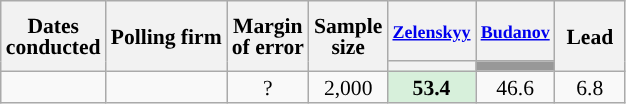<table class="wikitable sortable mw-datatable mw-collapsible" style="text-align:center;font-size:90%;line-height:14px;">
<tr style="height:40px;">
<th rowspan="2">Dates<br>conducted</th>
<th rowspan="2">Polling firm</th>
<th rowspan="2">Margin<br>of error</th>
<th rowspan="2">Sample<br>size</th>
<th><small><a href='#'>Zelenskyy</a></small><br></th>
<th><small><a href='#'>Budanov</a></small><br></th>
<th rowspan="2" style="width:40px;">Lead</th>
</tr>
<tr>
<th data-sort-type="number" style="background:"></th>
<th data-sort-type="number" style="background:#989898;"></th>
</tr>
<tr>
<td></td>
<td></td>
<td>?</td>
<td>2,000</td>
<td style="background:#D7F0DB"><strong>53.4</strong></td>
<td>46.6</td>
<td style="background:">6.8</td>
</tr>
</table>
